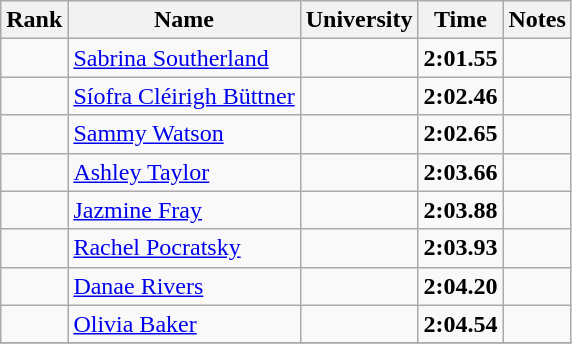<table class="wikitable sortable" style="text-align:center">
<tr>
<th>Rank</th>
<th>Name</th>
<th>University</th>
<th>Time</th>
<th>Notes</th>
</tr>
<tr>
<td></td>
<td align=left><a href='#'>Sabrina Southerland</a></td>
<td></td>
<td><strong>2:01.55</strong></td>
<td></td>
</tr>
<tr>
<td></td>
<td align=left><a href='#'>Síofra Cléirigh Büttner</a></td>
<td></td>
<td><strong>2:02.46</strong></td>
<td></td>
</tr>
<tr>
<td></td>
<td align=left><a href='#'>Sammy Watson</a></td>
<td></td>
<td><strong>2:02.65</strong></td>
<td></td>
</tr>
<tr>
<td></td>
<td align=left><a href='#'>Ashley Taylor</a></td>
<td></td>
<td><strong>2:03.66</strong></td>
<td></td>
</tr>
<tr>
<td></td>
<td align=left><a href='#'>Jazmine Fray</a></td>
<td></td>
<td><strong>2:03.88</strong></td>
<td></td>
</tr>
<tr>
<td></td>
<td align=left><a href='#'>Rachel Pocratsky</a></td>
<td></td>
<td><strong>2:03.93</strong></td>
<td></td>
</tr>
<tr>
<td></td>
<td align=left><a href='#'>Danae Rivers</a></td>
<td></td>
<td><strong>2:04.20</strong></td>
<td></td>
</tr>
<tr>
<td></td>
<td align=left><a href='#'>Olivia Baker</a></td>
<td></td>
<td><strong>2:04.54</strong></td>
<td></td>
</tr>
<tr>
</tr>
</table>
